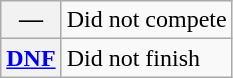<table class="wikitable">
<tr>
<th scope="row">—</th>
<td>Did not compete</td>
</tr>
<tr>
<th scope="row"><a href='#'>DNF</a></th>
<td>Did not finish</td>
</tr>
</table>
